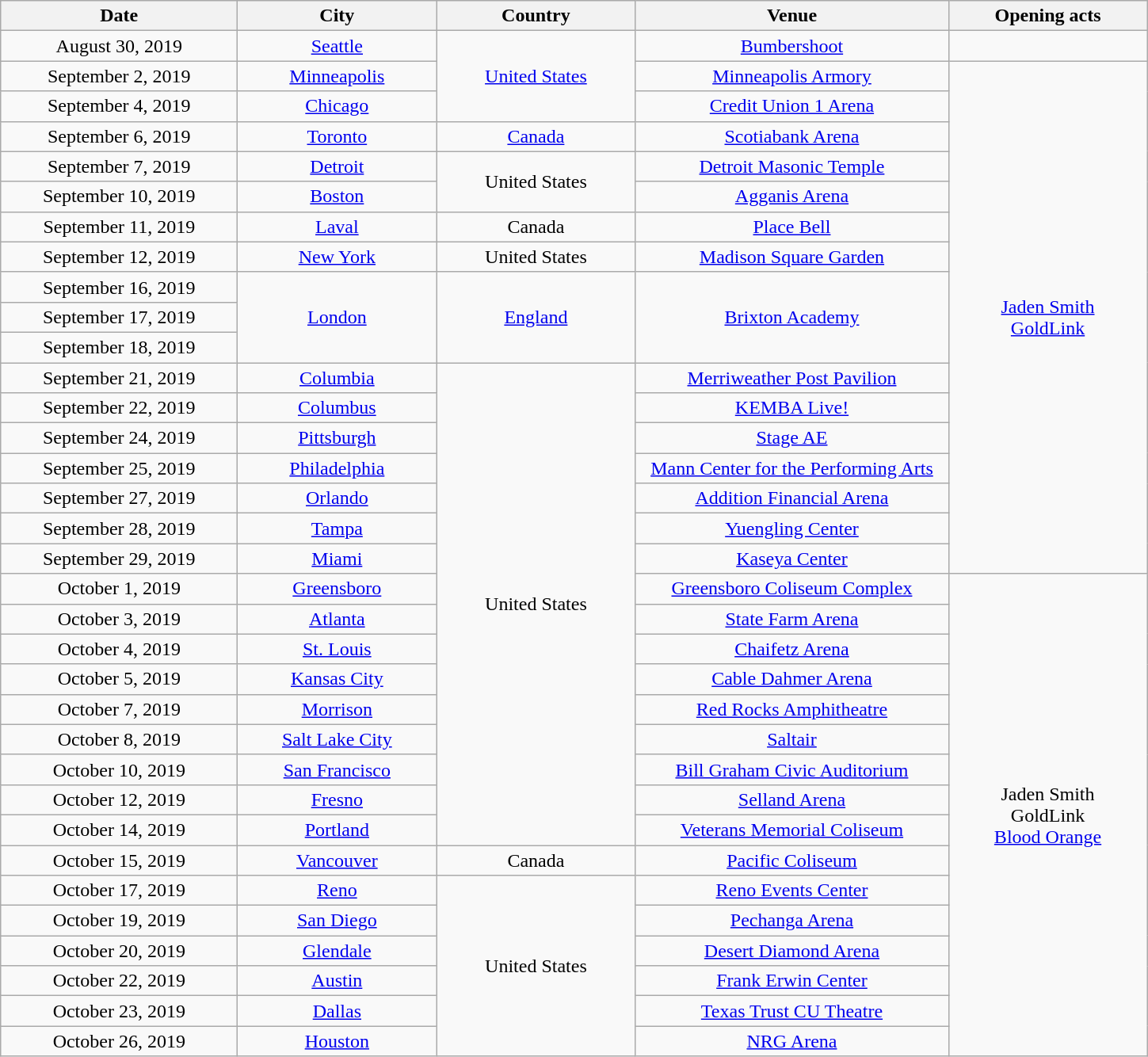<table class="wikitable" style="text-align:center;">
<tr>
<th scope="col" style="width:12em;">Date</th>
<th scope="col" style="width:10em;">City</th>
<th scope="col" style="width:10em;">Country</th>
<th scope="col" style="width:16em;">Venue</th>
<th scope="col" style="width:10em;">Opening acts</th>
</tr>
<tr>
<td>August 30, 2019</td>
<td><a href='#'>Seattle</a></td>
<td rowspan="3"><a href='#'>United States</a></td>
<td><a href='#'>Bumbershoot</a></td>
<td></td>
</tr>
<tr>
<td>September 2, 2019</td>
<td><a href='#'>Minneapolis</a></td>
<td><a href='#'>Minneapolis Armory</a></td>
<td rowspan="17"><a href='#'>Jaden Smith</a><br><a href='#'>GoldLink</a></td>
</tr>
<tr>
<td>September 4, 2019</td>
<td><a href='#'>Chicago</a></td>
<td><a href='#'>Credit Union 1 Arena</a></td>
</tr>
<tr>
<td>September 6, 2019</td>
<td><a href='#'>Toronto</a></td>
<td rowspan="1"><a href='#'>Canada</a></td>
<td><a href='#'>Scotiabank Arena</a></td>
</tr>
<tr>
<td>September 7, 2019</td>
<td><a href='#'>Detroit</a></td>
<td rowspan="2">United States</td>
<td><a href='#'>Detroit Masonic Temple</a></td>
</tr>
<tr>
<td>September 10, 2019</td>
<td><a href='#'>Boston</a></td>
<td><a href='#'>Agganis Arena</a></td>
</tr>
<tr>
<td>September 11, 2019</td>
<td><a href='#'>Laval</a></td>
<td rowspan="1">Canada</td>
<td><a href='#'>Place Bell</a></td>
</tr>
<tr>
<td>September 12, 2019</td>
<td><a href='#'>New York</a></td>
<td rowspan="1">United States</td>
<td><a href='#'>Madison Square Garden</a></td>
</tr>
<tr>
<td>September 16, 2019</td>
<td rowspan="3"><a href='#'>London</a></td>
<td rowspan="3"><a href='#'>England</a></td>
<td rowspan="3"><a href='#'>Brixton Academy</a></td>
</tr>
<tr>
<td>September 17, 2019</td>
</tr>
<tr>
<td>September 18, 2019</td>
</tr>
<tr>
<td>September 21, 2019</td>
<td><a href='#'>Columbia</a></td>
<td rowspan="16">United States</td>
<td><a href='#'>Merriweather Post Pavilion</a></td>
</tr>
<tr>
<td>September 22, 2019</td>
<td><a href='#'>Columbus</a></td>
<td><a href='#'>KEMBA Live!</a></td>
</tr>
<tr>
<td>September 24, 2019</td>
<td><a href='#'>Pittsburgh</a></td>
<td><a href='#'>Stage AE</a></td>
</tr>
<tr>
<td>September 25, 2019</td>
<td><a href='#'>Philadelphia</a></td>
<td><a href='#'>Mann Center for the Performing Arts</a></td>
</tr>
<tr>
<td>September 27, 2019</td>
<td><a href='#'>Orlando</a></td>
<td><a href='#'>Addition Financial Arena</a></td>
</tr>
<tr>
<td>September 28, 2019</td>
<td><a href='#'>Tampa</a></td>
<td><a href='#'>Yuengling Center</a></td>
</tr>
<tr>
<td>September 29, 2019</td>
<td><a href='#'>Miami</a></td>
<td><a href='#'>Kaseya Center</a></td>
</tr>
<tr>
<td>October 1, 2019</td>
<td><a href='#'>Greensboro</a></td>
<td><a href='#'>Greensboro Coliseum Complex</a></td>
<td rowspan="16">Jaden Smith<br>GoldLink<br><a href='#'>Blood Orange</a></td>
</tr>
<tr>
<td>October 3, 2019</td>
<td><a href='#'>Atlanta</a></td>
<td><a href='#'>State Farm Arena</a></td>
</tr>
<tr>
<td>October 4, 2019</td>
<td><a href='#'>St. Louis</a></td>
<td><a href='#'>Chaifetz Arena</a></td>
</tr>
<tr>
<td>October 5, 2019</td>
<td><a href='#'>Kansas City</a></td>
<td><a href='#'>Cable Dahmer Arena</a></td>
</tr>
<tr>
<td>October 7, 2019</td>
<td><a href='#'>Morrison</a></td>
<td><a href='#'>Red Rocks Amphitheatre</a></td>
</tr>
<tr>
<td>October 8, 2019</td>
<td><a href='#'>Salt Lake City</a></td>
<td><a href='#'>Saltair</a></td>
</tr>
<tr>
<td>October 10, 2019</td>
<td><a href='#'>San Francisco</a></td>
<td><a href='#'>Bill Graham Civic Auditorium</a></td>
</tr>
<tr>
<td>October 12, 2019</td>
<td><a href='#'>Fresno</a></td>
<td><a href='#'>Selland Arena</a></td>
</tr>
<tr>
<td>October 14, 2019</td>
<td><a href='#'>Portland</a></td>
<td><a href='#'>Veterans Memorial Coliseum</a></td>
</tr>
<tr>
<td>October 15, 2019</td>
<td><a href='#'>Vancouver</a></td>
<td rowspan="1">Canada</td>
<td><a href='#'>Pacific Coliseum</a></td>
</tr>
<tr>
<td>October 17, 2019</td>
<td><a href='#'>Reno</a></td>
<td rowspan="6">United States</td>
<td><a href='#'>Reno Events Center</a></td>
</tr>
<tr>
<td>October 19, 2019</td>
<td><a href='#'>San Diego</a></td>
<td><a href='#'>Pechanga Arena</a></td>
</tr>
<tr>
<td>October 20, 2019</td>
<td><a href='#'>Glendale</a></td>
<td><a href='#'>Desert Diamond Arena</a></td>
</tr>
<tr>
<td>October 22, 2019</td>
<td><a href='#'>Austin</a></td>
<td><a href='#'>Frank Erwin Center</a></td>
</tr>
<tr>
<td>October 23, 2019</td>
<td><a href='#'>Dallas</a></td>
<td><a href='#'>Texas Trust CU Theatre</a></td>
</tr>
<tr>
<td>October 26, 2019</td>
<td><a href='#'>Houston</a></td>
<td><a href='#'>NRG Arena</a></td>
</tr>
</table>
